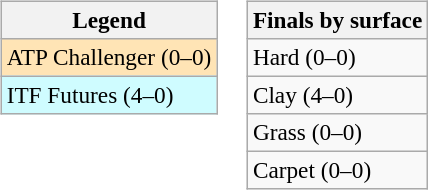<table>
<tr valign=top>
<td><br><table class=wikitable style=font-size:97%>
<tr>
<th>Legend</th>
</tr>
<tr bgcolor=moccasin>
<td>ATP Challenger (0–0)</td>
</tr>
<tr bgcolor=cffcff>
<td>ITF Futures (4–0)</td>
</tr>
</table>
</td>
<td><br><table class=wikitable style=font-size:97%>
<tr>
<th>Finals by surface</th>
</tr>
<tr>
<td>Hard (0–0)</td>
</tr>
<tr>
<td>Clay (4–0)</td>
</tr>
<tr>
<td>Grass (0–0)</td>
</tr>
<tr>
<td>Carpet (0–0)</td>
</tr>
</table>
</td>
</tr>
</table>
